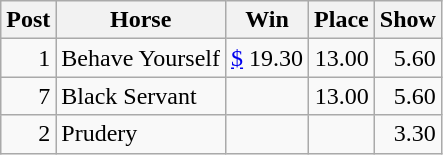<table class="wikitable" border="1">
<tr>
<th>Post</th>
<th>Horse</th>
<th>Win</th>
<th>Place</th>
<th>Show</th>
</tr>
<tr>
<td align="right">1</td>
<td>Behave Yourself</td>
<td align="right"><a href='#'>$</a> 19.30</td>
<td align="right">13.00</td>
<td align="right">5.60</td>
</tr>
<tr>
<td align="right">7</td>
<td>Black Servant</td>
<td></td>
<td align="right">13.00</td>
<td align="right">5.60</td>
</tr>
<tr>
<td align="right">2</td>
<td>Prudery</td>
<td></td>
<td></td>
<td align="right">3.30</td>
</tr>
</table>
